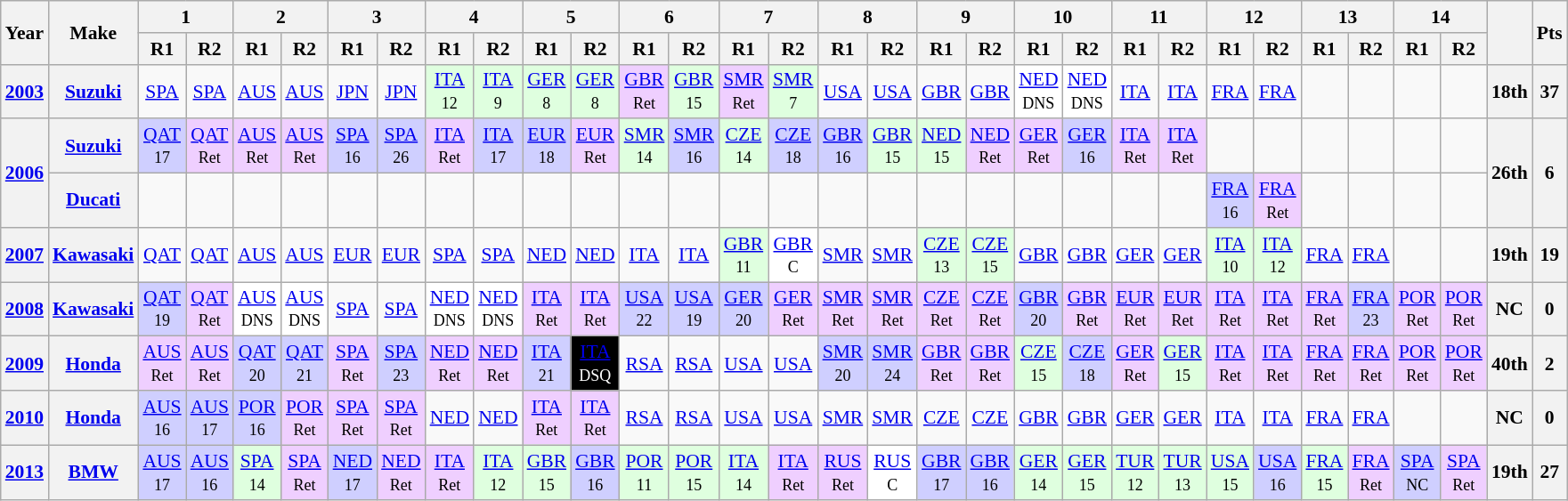<table class="wikitable" style="text-align:center; font-size:90%">
<tr>
<th valign="middle" rowspan=2>Year</th>
<th valign="middle" rowspan=2>Make</th>
<th colspan=2>1</th>
<th colspan=2>2</th>
<th colspan=2>3</th>
<th colspan=2>4</th>
<th colspan=2>5</th>
<th colspan=2>6</th>
<th colspan=2>7</th>
<th colspan=2>8</th>
<th colspan=2>9</th>
<th colspan=2>10</th>
<th colspan=2>11</th>
<th colspan=2>12</th>
<th colspan=2>13</th>
<th colspan=2>14</th>
<th rowspan=2></th>
<th rowspan=2>Pts</th>
</tr>
<tr>
<th>R1</th>
<th>R2</th>
<th>R1</th>
<th>R2</th>
<th>R1</th>
<th>R2</th>
<th>R1</th>
<th>R2</th>
<th>R1</th>
<th>R2</th>
<th>R1</th>
<th>R2</th>
<th>R1</th>
<th>R2</th>
<th>R1</th>
<th>R2</th>
<th>R1</th>
<th>R2</th>
<th>R1</th>
<th>R2</th>
<th>R1</th>
<th>R2</th>
<th>R1</th>
<th>R2</th>
<th>R1</th>
<th>R2</th>
<th>R1</th>
<th>R2</th>
</tr>
<tr>
<th><a href='#'>2003</a></th>
<th><a href='#'>Suzuki</a></th>
<td><a href='#'>SPA</a></td>
<td><a href='#'>SPA</a></td>
<td><a href='#'>AUS</a></td>
<td><a href='#'>AUS</a></td>
<td><a href='#'>JPN</a></td>
<td><a href='#'>JPN</a></td>
<td style="background:#DFFFDF;"><a href='#'>ITA</a><br><small>12</small></td>
<td style="background:#DFFFDF;"><a href='#'>ITA</a><br><small>9</small></td>
<td style="background:#DFFFDF;"><a href='#'>GER</a><br><small>8</small></td>
<td style="background:#DFFFDF;"><a href='#'>GER</a><br><small>8</small></td>
<td style="background:#EFCFFF;"><a href='#'>GBR</a><br><small>Ret</small></td>
<td style="background:#DFFFDF;"><a href='#'>GBR</a><br><small>15</small></td>
<td style="background:#EFCFFF;"><a href='#'>SMR</a><br><small>Ret</small></td>
<td style="background:#DFFFDF;"><a href='#'>SMR</a><br><small>7</small></td>
<td><a href='#'>USA</a></td>
<td><a href='#'>USA</a></td>
<td><a href='#'>GBR</a></td>
<td><a href='#'>GBR</a></td>
<td style="background:#FFFFFF;"><a href='#'>NED</a><br><small>DNS</small></td>
<td style="background:#FFFFFF;"><a href='#'>NED</a><br><small>DNS</small></td>
<td><a href='#'>ITA</a></td>
<td><a href='#'>ITA</a></td>
<td><a href='#'>FRA</a></td>
<td><a href='#'>FRA</a></td>
<td></td>
<td></td>
<td></td>
<td></td>
<th>18th</th>
<th>37</th>
</tr>
<tr>
<th rowspan=2><a href='#'>2006</a></th>
<th><a href='#'>Suzuki</a></th>
<td style="background:#CFCFFF;"><a href='#'>QAT</a><br><small>17</small></td>
<td style="background:#EFCFFF;"><a href='#'>QAT</a><br><small>Ret</small></td>
<td style="background:#EFCFFF;"><a href='#'>AUS</a><br><small>Ret</small></td>
<td style="background:#EFCFFF;"><a href='#'>AUS</a><br><small>Ret</small></td>
<td style="background:#CFCFFF;"><a href='#'>SPA</a><br><small>16</small></td>
<td style="background:#CFCFFF;"><a href='#'>SPA</a><br><small>26</small></td>
<td style="background:#EFCFFF;"><a href='#'>ITA</a><br><small>Ret</small></td>
<td style="background:#CFCFFF;"><a href='#'>ITA</a><br><small>17</small></td>
<td style="background:#CFCFFF;"><a href='#'>EUR</a><br><small>18</small></td>
<td style="background:#EFCFFF;"><a href='#'>EUR</a><br><small>Ret</small></td>
<td style="background:#DFFFDF;"><a href='#'>SMR</a><br><small>14</small></td>
<td style="background:#CFCFFF;"><a href='#'>SMR</a><br><small>16</small></td>
<td style="background:#DFFFDF;"><a href='#'>CZE</a><br><small>14</small></td>
<td style="background:#CFCFFF;"><a href='#'>CZE</a><br><small>18</small></td>
<td style="background:#CFCFFF;"><a href='#'>GBR</a><br><small>16</small></td>
<td style="background:#DFFFDF;"><a href='#'>GBR</a><br><small>15</small></td>
<td style="background:#DFFFDF;"><a href='#'>NED</a><br><small>15</small></td>
<td style="background:#EFCFFF;"><a href='#'>NED</a><br><small>Ret</small></td>
<td style="background:#EFCFFF;"><a href='#'>GER</a><br><small>Ret</small></td>
<td style="background:#CFCFFF;"><a href='#'>GER</a><br><small>16</small></td>
<td style="background:#EFCFFF;"><a href='#'>ITA</a><br><small>Ret</small></td>
<td style="background:#EFCFFF;"><a href='#'>ITA</a><br><small>Ret</small></td>
<td></td>
<td></td>
<td></td>
<td></td>
<td></td>
<td></td>
<th rowspan=2>26th</th>
<th rowspan=2>6</th>
</tr>
<tr>
<th><a href='#'>Ducati</a></th>
<td></td>
<td></td>
<td></td>
<td></td>
<td></td>
<td></td>
<td></td>
<td></td>
<td></td>
<td></td>
<td></td>
<td></td>
<td></td>
<td></td>
<td></td>
<td></td>
<td></td>
<td></td>
<td></td>
<td></td>
<td></td>
<td></td>
<td style="background:#CFCFFF;"><a href='#'>FRA</a><br><small>16</small></td>
<td style="background:#EFCFFF;"><a href='#'>FRA</a><br><small>Ret</small></td>
<td></td>
<td></td>
<td></td>
<td></td>
</tr>
<tr>
<th><a href='#'>2007</a></th>
<th><a href='#'>Kawasaki</a></th>
<td><a href='#'>QAT</a></td>
<td><a href='#'>QAT</a></td>
<td><a href='#'>AUS</a></td>
<td><a href='#'>AUS</a></td>
<td><a href='#'>EUR</a></td>
<td><a href='#'>EUR</a></td>
<td><a href='#'>SPA</a></td>
<td><a href='#'>SPA</a></td>
<td><a href='#'>NED</a></td>
<td><a href='#'>NED</a></td>
<td><a href='#'>ITA</a></td>
<td><a href='#'>ITA</a></td>
<td style="background:#DFFFDF;"><a href='#'>GBR</a><br><small>11</small></td>
<td style="background:#FFFFFF;"><a href='#'>GBR</a><br><small>C</small></td>
<td><a href='#'>SMR</a></td>
<td><a href='#'>SMR</a></td>
<td style="background:#DFFFDF;"><a href='#'>CZE</a><br><small>13</small></td>
<td style="background:#DFFFDF;"><a href='#'>CZE</a><br><small>15</small></td>
<td><a href='#'>GBR</a></td>
<td><a href='#'>GBR</a></td>
<td><a href='#'>GER</a></td>
<td><a href='#'>GER</a></td>
<td style="background:#DFFFDF;"><a href='#'>ITA</a><br><small>10</small></td>
<td style="background:#DFFFDF;"><a href='#'>ITA</a><br><small>12</small></td>
<td><a href='#'>FRA</a></td>
<td><a href='#'>FRA</a></td>
<td></td>
<td></td>
<th>19th</th>
<th>19</th>
</tr>
<tr>
<th><a href='#'>2008</a></th>
<th><a href='#'>Kawasaki</a></th>
<td style="background:#CFCFFF;"><a href='#'>QAT</a><br><small>19</small></td>
<td style="background:#EFCFFF;"><a href='#'>QAT</a><br><small>Ret</small></td>
<td style="background:#FFFFFF;"><a href='#'>AUS</a><br><small>DNS</small></td>
<td style="background:#FFFFFF;"><a href='#'>AUS</a><br><small>DNS</small></td>
<td><a href='#'>SPA</a></td>
<td><a href='#'>SPA</a></td>
<td style="background:#FFFFFF;"><a href='#'>NED</a><br><small>DNS</small></td>
<td style="background:#FFFFFF;"><a href='#'>NED</a><br><small>DNS</small></td>
<td style="background:#EFCFFF;"><a href='#'>ITA</a><br><small>Ret</small></td>
<td style="background:#EFCFFF;"><a href='#'>ITA</a><br><small>Ret</small></td>
<td style="background:#CFCFFF;"><a href='#'>USA</a><br><small>22</small></td>
<td style="background:#CFCFFF;"><a href='#'>USA</a><br><small>19</small></td>
<td style="background:#CFCFFF;"><a href='#'>GER</a><br><small>20</small></td>
<td style="background:#EFCFFF;"><a href='#'>GER</a><br><small>Ret</small></td>
<td style="background:#EFCFFF;"><a href='#'>SMR</a><br><small>Ret</small></td>
<td style="background:#EFCFFF;"><a href='#'>SMR</a><br><small>Ret</small></td>
<td style="background:#EFCFFF;"><a href='#'>CZE</a><br><small>Ret</small></td>
<td style="background:#EFCFFF;"><a href='#'>CZE</a><br><small>Ret</small></td>
<td style="background:#CFCFFF;"><a href='#'>GBR</a><br><small>20</small></td>
<td style="background:#EFCFFF;"><a href='#'>GBR</a><br><small>Ret</small></td>
<td style="background:#EFCFFF;"><a href='#'>EUR</a><br><small>Ret</small></td>
<td style="background:#EFCFFF;"><a href='#'>EUR</a><br><small>Ret</small></td>
<td style="background:#EFCFFF;"><a href='#'>ITA</a><br><small>Ret</small></td>
<td style="background:#EFCFFF;"><a href='#'>ITA</a><br><small>Ret</small></td>
<td style="background:#EFCFFF;"><a href='#'>FRA</a><br><small>Ret</small></td>
<td style="background:#CFCFFF;"><a href='#'>FRA</a><br><small>23</small></td>
<td style="background:#EFCFFF;"><a href='#'>POR</a><br><small>Ret</small></td>
<td style="background:#EFCFFF;"><a href='#'>POR</a><br><small>Ret</small></td>
<th>NC</th>
<th>0</th>
</tr>
<tr>
<th><a href='#'>2009</a></th>
<th><a href='#'>Honda</a></th>
<td style="background:#EFCFFF;"><a href='#'>AUS</a><br><small>Ret</small></td>
<td style="background:#EFCFFF;"><a href='#'>AUS</a><br><small>Ret</small></td>
<td style="background:#CFCFFF;"><a href='#'>QAT</a><br><small>20</small></td>
<td style="background:#CFCFFF;"><a href='#'>QAT</a><br><small>21</small></td>
<td style="background:#EFCFFF;"><a href='#'>SPA</a><br><small>Ret</small></td>
<td style="background:#CFCFFF;"><a href='#'>SPA</a><br><small>23</small></td>
<td style="background:#EFCFFF;"><a href='#'>NED</a><br><small>Ret</small></td>
<td style="background:#EFCFFF;"><a href='#'>NED</a><br><small>Ret</small></td>
<td style="background:#CFCFFF;"><a href='#'>ITA</a><br><small>21</small></td>
<td style="background:black; color:white;"><a href='#'><span>ITA</span></a><br><small>DSQ</small></td>
<td><a href='#'>RSA</a></td>
<td><a href='#'>RSA</a></td>
<td><a href='#'>USA</a></td>
<td><a href='#'>USA</a></td>
<td style="background:#CFCFFF;"><a href='#'>SMR</a><br><small>20</small></td>
<td style="background:#CFCFFF;"><a href='#'>SMR</a><br><small>24</small></td>
<td style="background:#EFCFFF;"><a href='#'>GBR</a><br><small>Ret</small></td>
<td style="background:#EFCFFF;"><a href='#'>GBR</a><br><small>Ret</small></td>
<td style="background:#DFFFDF;"><a href='#'>CZE</a><br><small>15</small></td>
<td style="background:#CFCFFF;"><a href='#'>CZE</a><br><small>18</small></td>
<td style="background:#EFCFFF;"><a href='#'>GER</a><br><small>Ret</small></td>
<td style="background:#DFFFDF;"><a href='#'>GER</a><br><small>15</small></td>
<td style="background:#EFCFFF;"><a href='#'>ITA</a><br><small>Ret</small></td>
<td style="background:#EFCFFF;"><a href='#'>ITA</a><br><small>Ret</small></td>
<td style="background:#EFCFFF;"><a href='#'>FRA</a><br><small>Ret</small></td>
<td style="background:#EFCFFF;"><a href='#'>FRA</a><br><small>Ret</small></td>
<td style="background:#EFCFFF;"><a href='#'>POR</a><br><small>Ret</small></td>
<td style="background:#EFCFFF;"><a href='#'>POR</a><br><small>Ret</small></td>
<th>40th</th>
<th>2</th>
</tr>
<tr>
<th><a href='#'>2010</a></th>
<th><a href='#'>Honda</a></th>
<td style="background:#CFCFFF;"><a href='#'>AUS</a><br><small>16</small></td>
<td style="background:#CFCFFF;"><a href='#'>AUS</a><br><small>17</small></td>
<td style="background:#CFCFFF;"><a href='#'>POR</a><br><small>16</small></td>
<td style="background:#EFCFFF;"><a href='#'>POR</a><br><small>Ret</small></td>
<td style="background:#EFCFFF;"><a href='#'>SPA</a><br><small>Ret</small></td>
<td style="background:#EFCFFF;"><a href='#'>SPA</a><br><small>Ret</small></td>
<td><a href='#'>NED</a></td>
<td><a href='#'>NED</a></td>
<td style="background:#EFCFFF;"><a href='#'>ITA</a><br><small>Ret</small></td>
<td style="background:#EFCFFF;"><a href='#'>ITA</a><br><small>Ret</small></td>
<td><a href='#'>RSA</a></td>
<td><a href='#'>RSA</a></td>
<td><a href='#'>USA</a></td>
<td><a href='#'>USA</a></td>
<td><a href='#'>SMR</a></td>
<td><a href='#'>SMR</a></td>
<td><a href='#'>CZE</a></td>
<td><a href='#'>CZE</a></td>
<td><a href='#'>GBR</a></td>
<td><a href='#'>GBR</a></td>
<td><a href='#'>GER</a></td>
<td><a href='#'>GER</a></td>
<td><a href='#'>ITA</a></td>
<td><a href='#'>ITA</a></td>
<td><a href='#'>FRA</a></td>
<td><a href='#'>FRA</a></td>
<td></td>
<td></td>
<th>NC</th>
<th>0</th>
</tr>
<tr>
<th><a href='#'>2013</a></th>
<th><a href='#'>BMW</a></th>
<td style="background:#CFCFFF;"><a href='#'>AUS</a><br><small>17</small></td>
<td style="background:#CFCFFF;"><a href='#'>AUS</a><br><small>16</small></td>
<td style="background:#DFFFDF;"><a href='#'>SPA</a><br><small>14</small></td>
<td style="background:#EFCFFF;"><a href='#'>SPA</a><br><small>Ret</small></td>
<td style="background:#CFCFFF;"><a href='#'>NED</a><br><small>17</small></td>
<td style="background:#EFCFFF;"><a href='#'>NED</a><br><small>Ret</small></td>
<td style="background:#EFCFFF;"><a href='#'>ITA</a><br><small>Ret</small></td>
<td style="background:#DFFFDF;"><a href='#'>ITA</a><br><small>12</small></td>
<td style="background:#DFFFDF;"><a href='#'>GBR</a><br><small>15</small></td>
<td style="background:#CFCFFF;"><a href='#'>GBR</a><br><small>16</small></td>
<td style="background:#DFFFDF;"><a href='#'>POR</a><br><small>11</small></td>
<td style="background:#DFFFDF;"><a href='#'>POR</a><br><small>15</small></td>
<td style="background:#DFFFDF;"><a href='#'>ITA</a><br><small>14</small></td>
<td style="background:#EFCFFF;"><a href='#'>ITA</a><br><small>Ret</small></td>
<td style="background:#EFCFFF;"><a href='#'>RUS</a><br><small>Ret</small></td>
<td style="background:#FFFFFF;"><a href='#'>RUS</a><br><small>C</small></td>
<td style="background:#CFCFFF;"><a href='#'>GBR</a><br><small>17</small></td>
<td style="background:#CFCFFF;"><a href='#'>GBR</a><br><small>16</small></td>
<td style="background:#DFFFDF;"><a href='#'>GER</a><br><small>14</small></td>
<td style="background:#DFFFDF;"><a href='#'>GER</a><br><small>15</small></td>
<td style="background:#DFFFDF;"><a href='#'>TUR</a><br><small>12</small></td>
<td style="background:#DFFFDF;"><a href='#'>TUR</a><br><small>13</small></td>
<td style="background:#DFFFDF;"><a href='#'>USA</a><br><small>15</small></td>
<td style="background:#CFCFFF;"><a href='#'>USA</a><br><small>16</small></td>
<td style="background:#DFFFDF;"><a href='#'>FRA</a><br><small>15</small></td>
<td style="background:#EFCFFF;"><a href='#'>FRA</a><br><small>Ret</small></td>
<td style="background:#CFCFFF;"><a href='#'>SPA</a><br><small>NC</small></td>
<td style="background:#EFCFFF;"><a href='#'>SPA</a><br><small>Ret</small></td>
<th>19th</th>
<th>27</th>
</tr>
</table>
